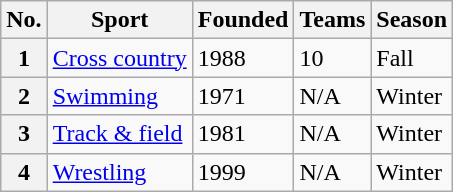<table class="wikitable sortable">
<tr>
<th>No.</th>
<th>Sport</th>
<th>Founded</th>
<th>Teams</th>
<th>Season</th>
</tr>
<tr>
<th>1</th>
<td><a href='#'>Cross country</a></td>
<td>1988</td>
<td>10</td>
<td>Fall</td>
</tr>
<tr>
<th>2</th>
<td><a href='#'>Swimming</a></td>
<td>1971</td>
<td>N/A</td>
<td>Winter</td>
</tr>
<tr>
<th>3</th>
<td><a href='#'>Track & field</a></td>
<td>1981</td>
<td>N/A</td>
<td>Winter</td>
</tr>
<tr>
<th>4</th>
<td><a href='#'>Wrestling</a></td>
<td>1999</td>
<td>N/A</td>
<td>Winter</td>
</tr>
</table>
